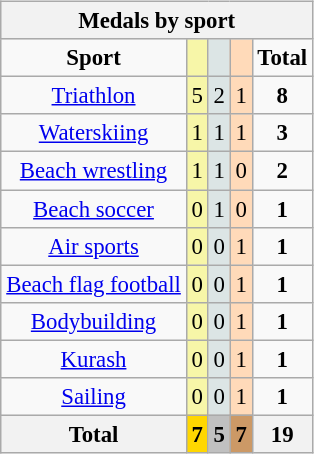<table class="wikitable" style="font-size:95%; float:right;">
<tr style="background:#efefef;">
<th colspan=7>Medals by sport</th>
</tr>
<tr align=center>
<td><strong>Sport</strong></td>
<td style="background:#f7f6a8;"></td>
<td style="background:#dce5e5;"></td>
<td style="background:#ffdab9;"></td>
<td><strong>Total</strong></td>
</tr>
<tr align=center>
<td><a href='#'>Triathlon</a></td>
<td style="background:#F7F6A8;">5</td>
<td style="background:#DCE5E5;">2</td>
<td style="background:#FFDAB9;">1</td>
<td><strong>8</strong></td>
</tr>
<tr align=center>
<td><a href='#'>Waterskiing</a></td>
<td style="background:#F7F6A8;">1</td>
<td style="background:#DCE5E5;">1</td>
<td style="background:#FFDAB9;">1</td>
<td><strong>3</strong></td>
</tr>
<tr align=center>
<td><a href='#'>Beach wrestling</a></td>
<td style="background:#F7F6A8;">1</td>
<td style="background:#DCE5E5;">1</td>
<td style="background:#FFDAB9;">0</td>
<td><strong>2</strong></td>
</tr>
<tr align=center>
<td><a href='#'>Beach soccer</a></td>
<td style="background:#F7F6A8;">0</td>
<td style="background:#DCE5E5;">1</td>
<td style="background:#FFDAB9;">0</td>
<td><strong>1</strong></td>
</tr>
<tr align=center>
<td><a href='#'>Air sports</a></td>
<td style="background:#F7F6A8;">0</td>
<td style="background:#DCE5E5;">0</td>
<td style="background:#FFDAB9;">1</td>
<td><strong>1</strong></td>
</tr>
<tr align=center>
<td><a href='#'>Beach flag football</a></td>
<td style="background:#F7F6A8;">0</td>
<td style="background:#DCE5E5;">0</td>
<td style="background:#FFDAB9;">1</td>
<td><strong>1</strong></td>
</tr>
<tr align=center>
<td><a href='#'>Bodybuilding</a></td>
<td style="background:#F7F6A8;">0</td>
<td style="background:#DCE5E5;">0</td>
<td style="background:#FFDAB9;">1</td>
<td><strong>1</strong></td>
</tr>
<tr align=center>
<td><a href='#'>Kurash</a></td>
<td style="background:#F7F6A8;">0</td>
<td style="background:#DCE5E5;">0</td>
<td style="background:#FFDAB9;">1</td>
<td><strong>1</strong></td>
</tr>
<tr align=center>
<td><a href='#'>Sailing</a></td>
<td style="background:#F7F6A8;">0</td>
<td style="background:#DCE5E5;">0</td>
<td style="background:#FFDAB9;">1</td>
<td><strong>1</strong></td>
</tr>
<tr align=center>
<th>Total</th>
<th style="background:gold;">7</th>
<th style="background:silver;">5</th>
<th style="background:#c96;">7</th>
<th>19</th>
</tr>
</table>
